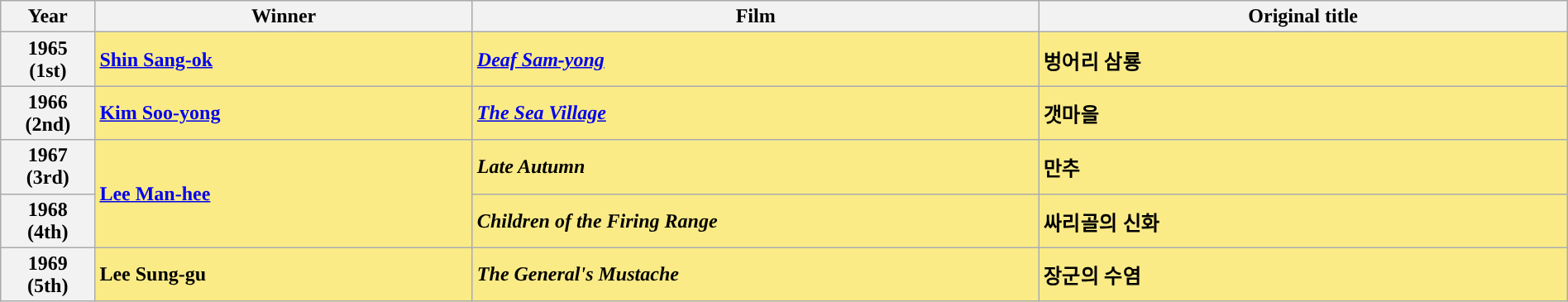<table class="wikitable" style="width:100%;" cellpadding="6">
<tr>
<th style="width:5%;">Year</th>
<th style="width:20%;">Winner</th>
<th style="width:30%;">Film</th>
<th style="width:28%;">Original title</th>
</tr>
<tr>
<th>1965<br>(1st)</th>
<td style="background:#FAEB86;"><strong><a href='#'>Shin Sang-ok</a> </strong></td>
<td style="background:#FAEB86;"><em><a href='#'><strong>Deaf Sam-yong</strong></a></em></td>
<td style="background:#FAEB86;"><strong>벙어리 삼룡</strong></td>
</tr>
<tr>
<th>1966<br>(2nd)</th>
<td style="background:#FAEB86;"><strong><a href='#'>Kim Soo-yong</a> </strong></td>
<td style="background:#FAEB86;"><strong><em><a href='#'>The Sea Village</a></em></strong></td>
<td style="background:#FAEB86;"><strong>갯마을</strong></td>
</tr>
<tr>
<th>1967<br>(3rd)</th>
<td rowspan="2" style="background:#FAEB86;"><a href='#'><strong>Lee Man-hee</strong></a> <strong></strong></td>
<td style="background:#FAEB86;"><strong><em>Late Autumn</em></strong></td>
<td style="background:#FAEB86;"><strong>만추</strong></td>
</tr>
<tr>
<th>1968<br>(4th)</th>
<td style="background:#FAEB86;"><strong><em>Children of the Firing Range</em></strong></td>
<td style="background:#FAEB86;"><strong>싸리골의 신화</strong></td>
</tr>
<tr>
<th>1969<br>(5th)</th>
<td style="background:#FAEB86;"><strong>Lee Sung-gu </strong></td>
<td style="background:#FAEB86;"><strong><em>The General's Mustache</em></strong></td>
<td style="background:#FAEB86;"><strong>장군의 수염</strong></td>
</tr>
</table>
